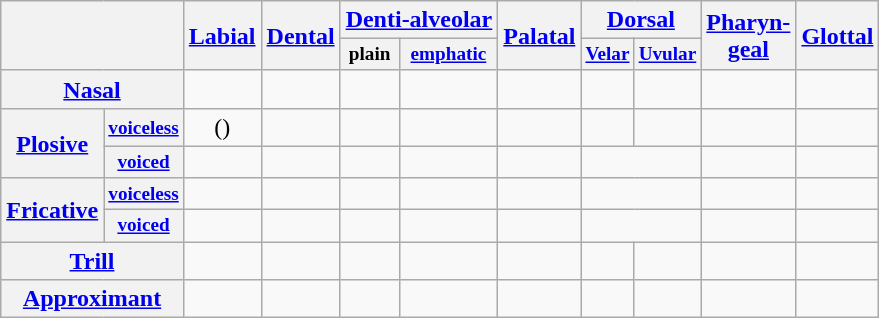<table class="wikitable" style="text-align: center;">
<tr>
<th colspan="2" rowspan="2"></th>
<th rowspan="2"><a href='#'>Labial</a></th>
<th rowspan="2"><a href='#'>Dental</a></th>
<th colspan="2"><a href='#'>Denti-alveolar</a></th>
<th rowspan="2"><a href='#'>Palatal</a></th>
<th colspan="2"><a href='#'>Dorsal</a></th>
<th rowspan="2"><a href='#'>Pharyn-<br>geal</a></th>
<th rowspan="2"><a href='#'>Glottal</a></th>
</tr>
<tr style="font-size: 80%;">
<th>plain</th>
<th><a href='#'>emphatic</a></th>
<th><a href='#'>Velar</a></th>
<th><a href='#'>Uvular</a></th>
</tr>
<tr>
<th colspan="2"><a href='#'>Nasal</a></th>
<td></td>
<td></td>
<td></td>
<td></td>
<td></td>
<td></td>
<td></td>
<td></td>
<td></td>
</tr>
<tr>
<th rowspan="2"><a href='#'>Plosive</a></th>
<th style="font-size: 80%;"><a href='#'>voiceless</a></th>
<td>()</td>
<td></td>
<td></td>
<td></td>
<td></td>
<td></td>
<td></td>
<td></td>
<td></td>
</tr>
<tr>
<th style="font-size: 80%;"><a href='#'>voiced</a></th>
<td></td>
<td></td>
<td></td>
<td></td>
<td></td>
<td colspan="2"></td>
<td></td>
<td></td>
</tr>
<tr>
<th rowspan="2"><a href='#'>Fricative</a></th>
<th style="font-size: 80%;"><a href='#'>voiceless</a></th>
<td></td>
<td></td>
<td></td>
<td></td>
<td></td>
<td colspan="2"></td>
<td></td>
<td></td>
</tr>
<tr>
<th style="font-size: 80%;"><a href='#'>voiced</a></th>
<td></td>
<td></td>
<td></td>
<td></td>
<td></td>
<td colspan="2"></td>
<td></td>
<td></td>
</tr>
<tr>
<th colspan="2"><a href='#'>Trill</a></th>
<td></td>
<td></td>
<td></td>
<td></td>
<td></td>
<td></td>
<td></td>
<td></td>
<td></td>
</tr>
<tr>
<th colspan="2"><a href='#'>Approximant</a></th>
<td></td>
<td></td>
<td></td>
<td></td>
<td></td>
<td></td>
<td></td>
<td></td>
<td></td>
</tr>
</table>
